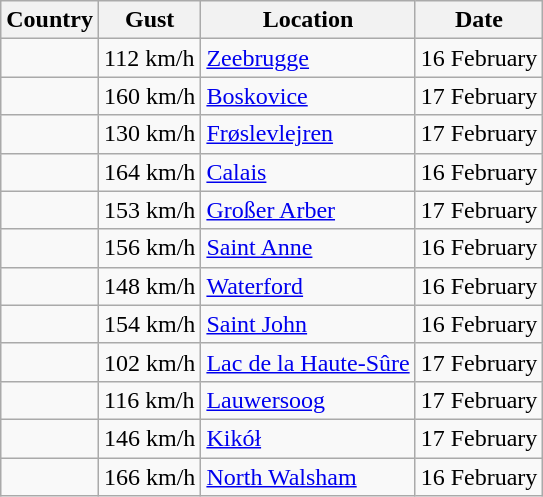<table class="wikitable sortable">
<tr>
<th>Country</th>
<th>Gust</th>
<th>Location</th>
<th>Date</th>
</tr>
<tr>
<td></td>
<td>112 km/h</td>
<td><a href='#'>Zeebrugge</a></td>
<td>16 February</td>
</tr>
<tr>
<td></td>
<td>160 km/h</td>
<td><a href='#'>Boskovice</a></td>
<td>17 February</td>
</tr>
<tr>
<td></td>
<td>130 km/h</td>
<td><a href='#'>Frøslevlejren</a></td>
<td>17 February</td>
</tr>
<tr>
<td></td>
<td>164 km/h</td>
<td><a href='#'>Calais</a></td>
<td>16 February</td>
</tr>
<tr>
<td></td>
<td>153 km/h</td>
<td><a href='#'>Großer Arber</a></td>
<td>17 February</td>
</tr>
<tr>
<td></td>
<td>156 km/h</td>
<td><a href='#'>Saint Anne</a></td>
<td>16 February</td>
</tr>
<tr>
<td></td>
<td>148 km/h</td>
<td><a href='#'>Waterford</a></td>
<td>16 February</td>
</tr>
<tr>
<td></td>
<td>154 km/h</td>
<td><a href='#'>Saint John</a></td>
<td>16 February</td>
</tr>
<tr>
<td></td>
<td>102 km/h</td>
<td><a href='#'>Lac de la Haute-Sûre</a></td>
<td>17 February</td>
</tr>
<tr>
<td></td>
<td>116 km/h</td>
<td><a href='#'>Lauwersoog</a></td>
<td>17 February</td>
</tr>
<tr>
<td></td>
<td>146 km/h</td>
<td><a href='#'>Kikół</a></td>
<td>17 February</td>
</tr>
<tr>
<td></td>
<td>166 km/h</td>
<td><a href='#'>North Walsham</a></td>
<td>16 February</td>
</tr>
</table>
